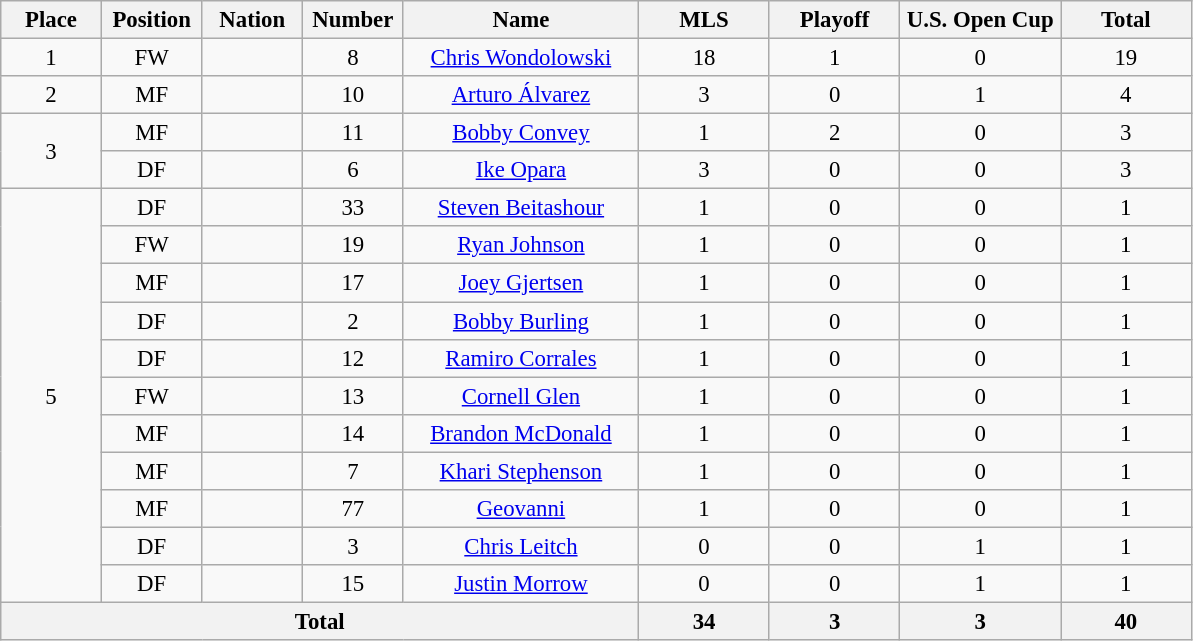<table class="wikitable" style="font-size: 95%; text-align: center;">
<tr>
<th width=60>Place</th>
<th width=60>Position</th>
<th width=60>Nation</th>
<th width=60>Number</th>
<th width=150>Name</th>
<th width=80>MLS</th>
<th width=80>Playoff</th>
<th width=100>U.S. Open Cup</th>
<th width=80>Total</th>
</tr>
<tr>
<td>1</td>
<td>FW</td>
<td></td>
<td>8</td>
<td><a href='#'>Chris Wondolowski</a></td>
<td>18</td>
<td>1</td>
<td>0</td>
<td>19</td>
</tr>
<tr>
<td>2</td>
<td>MF</td>
<td></td>
<td>10</td>
<td><a href='#'>Arturo Álvarez</a></td>
<td>3</td>
<td>0</td>
<td>1</td>
<td>4</td>
</tr>
<tr>
<td rowspan="2">3</td>
<td>MF</td>
<td></td>
<td>11</td>
<td><a href='#'>Bobby Convey</a></td>
<td>1</td>
<td>2</td>
<td>0</td>
<td>3</td>
</tr>
<tr>
<td>DF</td>
<td></td>
<td>6</td>
<td><a href='#'>Ike Opara</a></td>
<td>3</td>
<td>0</td>
<td>0</td>
<td>3</td>
</tr>
<tr>
<td rowspan="11">5</td>
<td>DF</td>
<td></td>
<td>33</td>
<td><a href='#'>Steven Beitashour</a></td>
<td>1</td>
<td>0</td>
<td>0</td>
<td>1</td>
</tr>
<tr>
<td>FW</td>
<td></td>
<td>19</td>
<td><a href='#'>Ryan Johnson</a></td>
<td>1</td>
<td>0</td>
<td>0</td>
<td>1</td>
</tr>
<tr>
<td>MF</td>
<td></td>
<td>17</td>
<td><a href='#'>Joey Gjertsen</a></td>
<td>1</td>
<td>0</td>
<td>0</td>
<td>1</td>
</tr>
<tr>
<td>DF</td>
<td></td>
<td>2</td>
<td><a href='#'>Bobby Burling</a></td>
<td>1</td>
<td>0</td>
<td>0</td>
<td>1</td>
</tr>
<tr>
<td>DF</td>
<td></td>
<td>12</td>
<td><a href='#'>Ramiro Corrales</a></td>
<td>1</td>
<td>0</td>
<td>0</td>
<td>1</td>
</tr>
<tr>
<td>FW</td>
<td></td>
<td>13</td>
<td><a href='#'>Cornell Glen</a></td>
<td>1</td>
<td>0</td>
<td>0</td>
<td>1</td>
</tr>
<tr>
<td>MF</td>
<td></td>
<td>14</td>
<td><a href='#'>Brandon McDonald</a></td>
<td>1</td>
<td>0</td>
<td>0</td>
<td>1</td>
</tr>
<tr>
<td>MF</td>
<td></td>
<td>7</td>
<td><a href='#'>Khari Stephenson</a></td>
<td>1</td>
<td>0</td>
<td>0</td>
<td>1</td>
</tr>
<tr>
<td>MF</td>
<td></td>
<td>77</td>
<td><a href='#'>Geovanni</a></td>
<td>1</td>
<td>0</td>
<td>0</td>
<td>1</td>
</tr>
<tr>
<td>DF</td>
<td></td>
<td>3</td>
<td><a href='#'>Chris Leitch</a></td>
<td>0</td>
<td>0</td>
<td>1</td>
<td>1</td>
</tr>
<tr>
<td>DF</td>
<td></td>
<td>15</td>
<td><a href='#'>Justin Morrow</a></td>
<td>0</td>
<td>0</td>
<td>1</td>
<td>1</td>
</tr>
<tr>
<th colspan=5>Total</th>
<th>34</th>
<th>3</th>
<th>3</th>
<th>40</th>
</tr>
</table>
